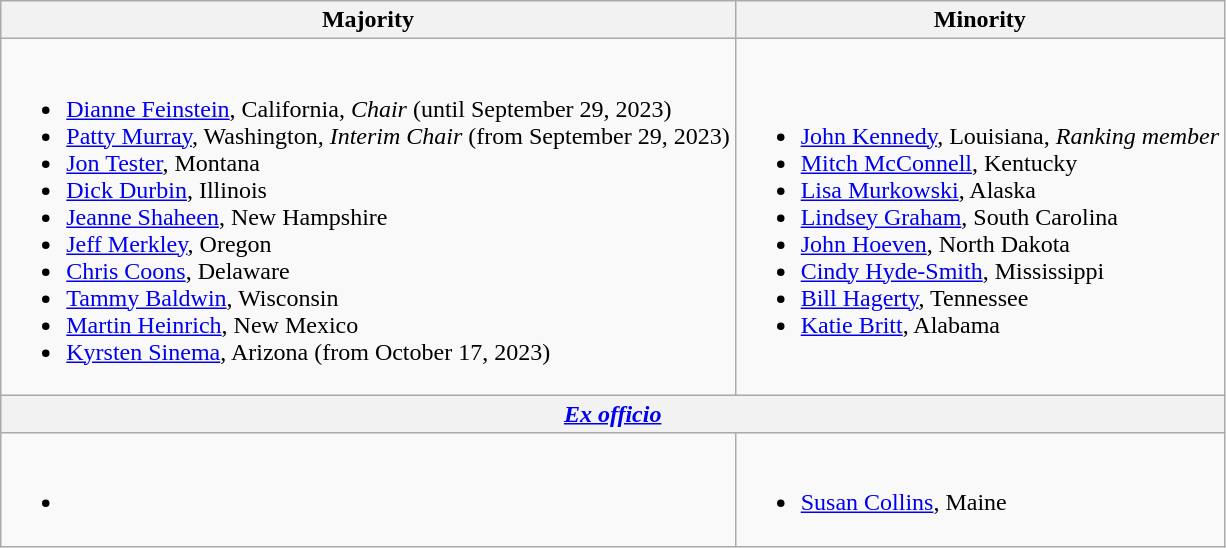<table class=wikitable>
<tr>
<th>Majority</th>
<th>Minority</th>
</tr>
<tr>
<td><br><ul><li><a href='#'>Dianne Feinstein</a>, California, <em>Chair</em> (until September 29, 2023)</li><li><a href='#'>Patty Murray</a>, Washington, <em>Interim Chair</em> (from September 29, 2023)</li><li><a href='#'>Jon Tester</a>, Montana</li><li><a href='#'>Dick Durbin</a>, Illinois</li><li><a href='#'>Jeanne Shaheen</a>, New Hampshire</li><li><a href='#'>Jeff Merkley</a>, Oregon</li><li><a href='#'>Chris Coons</a>, Delaware</li><li><a href='#'>Tammy Baldwin</a>, Wisconsin</li><li><a href='#'>Martin Heinrich</a>, New Mexico</li><li><span><a href='#'>Kyrsten Sinema</a>, Arizona (from October 17, 2023)</span></li></ul></td>
<td><br><ul><li><a href='#'>John Kennedy</a>, Louisiana, <em>Ranking member</em></li><li><a href='#'>Mitch McConnell</a>, Kentucky</li><li><a href='#'>Lisa Murkowski</a>, Alaska</li><li><a href='#'>Lindsey Graham</a>, South Carolina</li><li><a href='#'>John Hoeven</a>, North Dakota</li><li><a href='#'>Cindy Hyde-Smith</a>, Mississippi</li><li><a href='#'>Bill Hagerty</a>, Tennessee</li><li><a href='#'>Katie Britt</a>, Alabama</li></ul></td>
</tr>
<tr>
<th colspan=2 align=center><em><a href='#'>Ex officio</a></em></th>
</tr>
<tr>
<td><br><ul><li></li></ul></td>
<td><br><ul><li><a href='#'>Susan Collins</a>, Maine</li></ul></td>
</tr>
</table>
